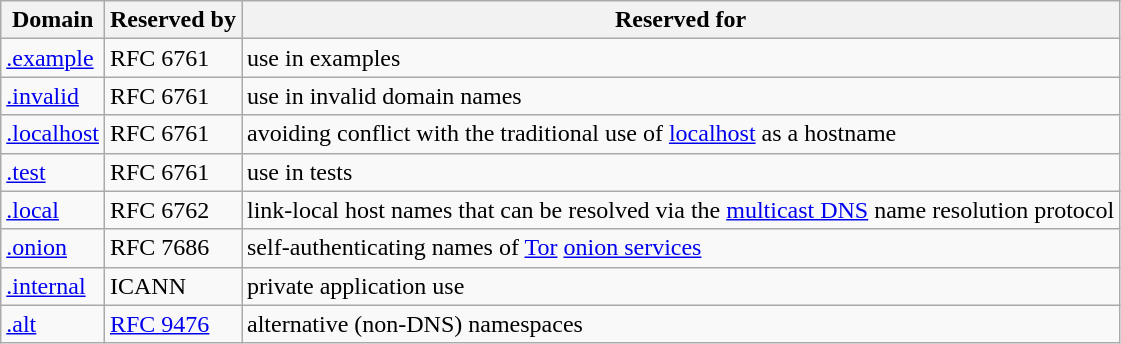<table class="wikitable">
<tr>
<th>Domain</th>
<th>Reserved by</th>
<th>Reserved for</th>
</tr>
<tr>
<td><a href='#'>.example</a></td>
<td>RFC 6761</td>
<td>use in examples</td>
</tr>
<tr>
<td><a href='#'>.invalid</a></td>
<td>RFC 6761</td>
<td>use in invalid domain names</td>
</tr>
<tr>
<td><a href='#'>.localhost</a></td>
<td>RFC 6761</td>
<td>avoiding conflict with the traditional use of <a href='#'>localhost</a> as a hostname</td>
</tr>
<tr>
<td><a href='#'>.test</a></td>
<td>RFC 6761</td>
<td>use in tests</td>
</tr>
<tr>
<td><a href='#'>.local</a></td>
<td>RFC 6762</td>
<td>link-local host names that can be resolved via the <a href='#'>multicast DNS</a> name resolution protocol</td>
</tr>
<tr>
<td><a href='#'>.onion</a></td>
<td>RFC 7686</td>
<td>self-authenticating names of <a href='#'>Tor</a> <a href='#'>onion services</a></td>
</tr>
<tr>
<td><a href='#'>.internal</a></td>
<td>ICANN</td>
<td>private application use</td>
</tr>
<tr>
<td><a href='#'>.alt</a></td>
<td><a href='#'>RFC 9476</a></td>
<td>alternative (non-DNS) namespaces</td>
</tr>
</table>
